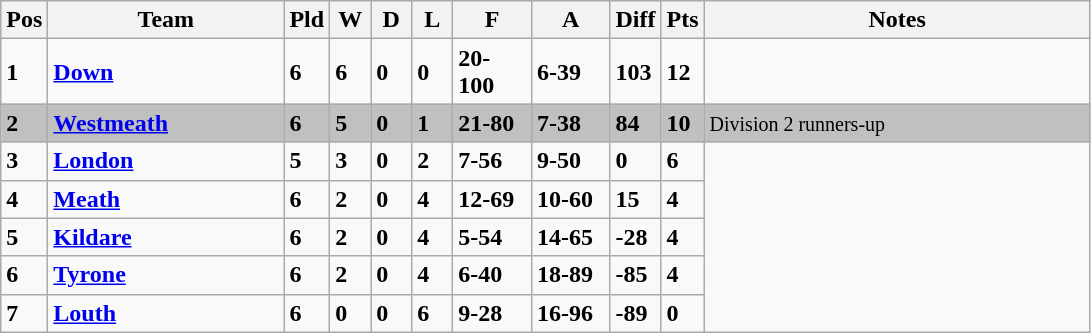<table class="wikitable" style="text-align: centre;">
<tr>
<th width=20>Pos</th>
<th width=150>Team</th>
<th width=20>Pld</th>
<th width=20>W</th>
<th width=20>D</th>
<th width=20>L</th>
<th width=45>F</th>
<th width=45>A</th>
<th width=20>Diff</th>
<th width=20>Pts</th>
<th width=250>Notes</th>
</tr>
<tr style>
<td><strong>1</strong></td>
<td align=left><strong> <a href='#'>Down</a> </strong></td>
<td><strong>6</strong></td>
<td><strong>6</strong></td>
<td><strong>0</strong></td>
<td><strong>0</strong></td>
<td><strong>20-100</strong></td>
<td><strong>6-39</strong></td>
<td><strong>103</strong></td>
<td><strong>12</strong></td>
</tr>
<tr style="background:silver;">
<td><strong>2</strong></td>
<td align=left><strong> <a href='#'>Westmeath</a> </strong></td>
<td><strong>6</strong></td>
<td><strong>5</strong></td>
<td><strong>0</strong></td>
<td><strong>1</strong></td>
<td><strong>21-80</strong></td>
<td><strong>7-38</strong></td>
<td><strong>84</strong></td>
<td><strong>10</strong></td>
<td><small> Division 2 runners-up</small></td>
</tr>
<tr style>
<td><strong>3</strong></td>
<td align=left><strong> <a href='#'>London</a> </strong></td>
<td><strong>5</strong></td>
<td><strong>3</strong></td>
<td><strong>0</strong></td>
<td><strong>2</strong></td>
<td><strong>7-56</strong></td>
<td><strong>9-50</strong></td>
<td><strong>0</strong></td>
<td><strong>6</strong></td>
</tr>
<tr style>
<td><strong>4</strong></td>
<td align=left><strong> <a href='#'>Meath</a> </strong></td>
<td><strong>6</strong></td>
<td><strong>2</strong></td>
<td><strong>0</strong></td>
<td><strong>4</strong></td>
<td><strong>12-69</strong></td>
<td><strong>10-60</strong></td>
<td><strong>15</strong></td>
<td><strong>4</strong></td>
</tr>
<tr style>
<td><strong>5</strong></td>
<td align=left><strong> <a href='#'>Kildare</a> </strong></td>
<td><strong>6</strong></td>
<td><strong>2</strong></td>
<td><strong>0</strong></td>
<td><strong>4</strong></td>
<td><strong>5-54</strong></td>
<td><strong>14-65</strong></td>
<td><strong>-28</strong></td>
<td><strong>4</strong></td>
</tr>
<tr style>
<td><strong>6</strong></td>
<td align=left><strong> <a href='#'>Tyrone</a> </strong></td>
<td><strong>6</strong></td>
<td><strong>2</strong></td>
<td><strong>0</strong></td>
<td><strong>4</strong></td>
<td><strong>6-40</strong></td>
<td><strong>18-89</strong></td>
<td><strong>-85</strong></td>
<td><strong>4</strong></td>
</tr>
<tr style>
<td><strong>7</strong></td>
<td align=left><strong> <a href='#'>Louth</a> </strong></td>
<td><strong>6</strong></td>
<td><strong>0</strong></td>
<td><strong>0</strong></td>
<td><strong>6</strong></td>
<td><strong>9-28</strong></td>
<td><strong>16-96</strong></td>
<td><strong>-89</strong></td>
<td><strong>0</strong></td>
</tr>
</table>
